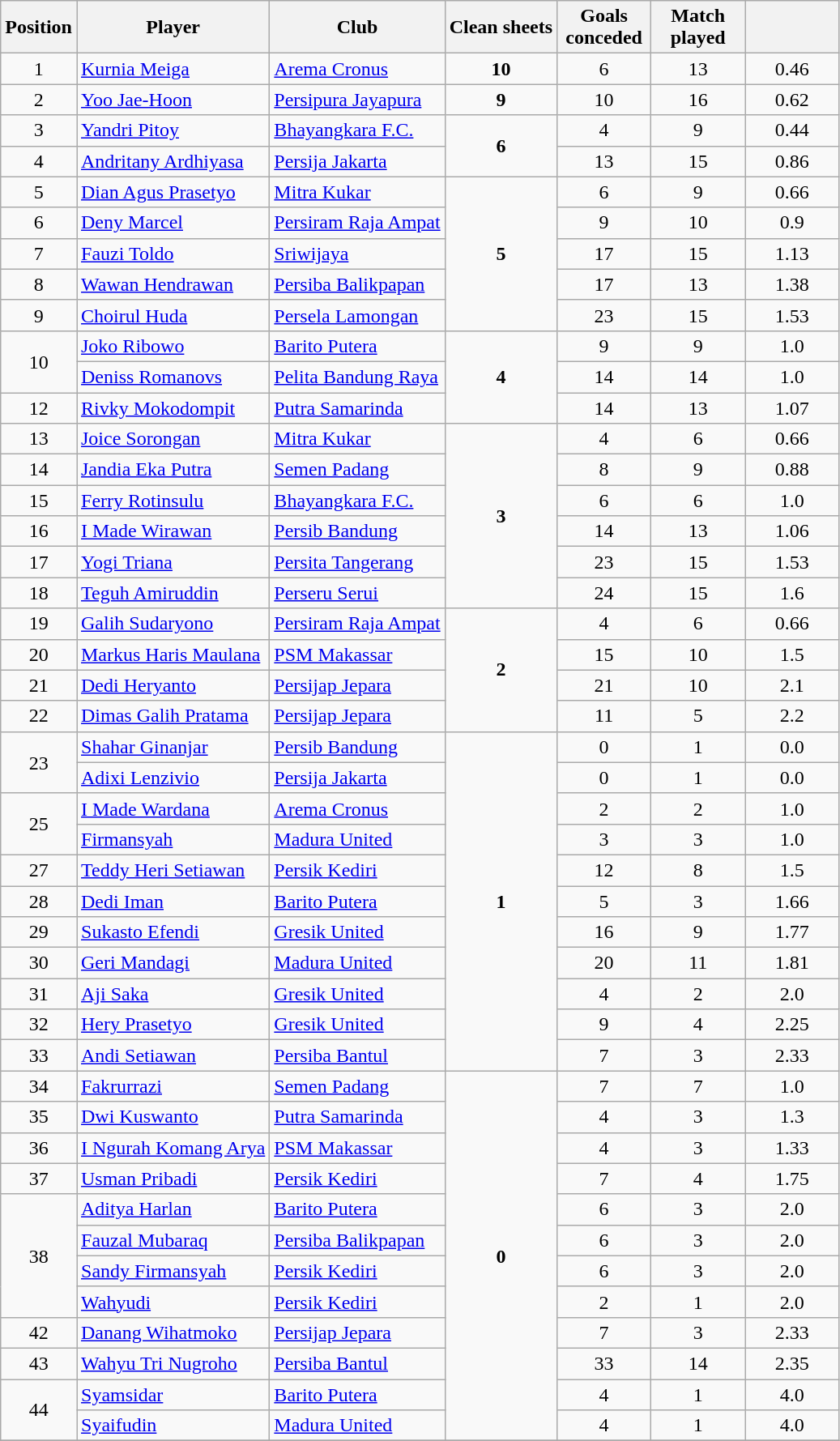<table class="wikitable">
<tr>
<th>Position</th>
<th>Player</th>
<th>Club</th>
<th>Clean sheets</th>
<th width=70>Goals conceded</th>
<th width=70>Match played</th>
<th width=70></th>
</tr>
<tr>
<td rowspan=1 align="center">1</td>
<td> <a href='#'>Kurnia Meiga</a></td>
<td><a href='#'>Arema Cronus</a></td>
<td rowspan=1 align="center"><strong>10</strong></td>
<td rowspan=1 align="center">6</td>
<td rowspan=1 align="center">13</td>
<td rowspan=1 align="center">0.46</td>
</tr>
<tr>
<td rowspan=1 align="center">2</td>
<td> <a href='#'>Yoo Jae-Hoon</a></td>
<td><a href='#'>Persipura Jayapura</a></td>
<td rowspan=1 align="center"><strong>9</strong></td>
<td rowspan=1 align="center">10</td>
<td rowspan=1 align="center">16</td>
<td rowspan=1 align="center">0.62</td>
</tr>
<tr>
<td rowspan=1 align="center">3</td>
<td> <a href='#'>Yandri Pitoy</a></td>
<td><a href='#'>Bhayangkara F.C.</a></td>
<td rowspan=2 align="center"><strong>6</strong></td>
<td rowspan=1 align="center">4</td>
<td rowspan=1 align="center">9</td>
<td rowspan=1 align="center">0.44</td>
</tr>
<tr>
<td rowspan=1 align="center">4</td>
<td> <a href='#'>Andritany Ardhiyasa</a></td>
<td><a href='#'>Persija Jakarta</a></td>
<td rowspan=1 align="center">13</td>
<td rowspan=1 align="center">15</td>
<td rowspan=1 align="center">0.86</td>
</tr>
<tr>
<td rowspan=1 align="center">5</td>
<td> <a href='#'>Dian Agus Prasetyo</a></td>
<td><a href='#'>Mitra Kukar</a></td>
<td rowspan=5 align="center"><strong>5</strong></td>
<td rowspan=1 align="center">6</td>
<td rowspan=1 align="center">9</td>
<td rowspan=1 align="center">0.66</td>
</tr>
<tr>
<td rowspan=1 align="center">6</td>
<td> <a href='#'>Deny Marcel</a></td>
<td><a href='#'>Persiram Raja Ampat</a></td>
<td rowspan=1 align="center">9</td>
<td rowspan=1 align="center">10</td>
<td rowspan=1 align="center">0.9</td>
</tr>
<tr>
<td rowspan=1 align="center">7</td>
<td> <a href='#'>Fauzi Toldo</a></td>
<td><a href='#'>Sriwijaya</a></td>
<td rowspan=1 align="center">17</td>
<td rowspan=1 align="center">15</td>
<td rowspan=1 align="center">1.13</td>
</tr>
<tr>
<td rowspan=1 align="center">8</td>
<td> <a href='#'>Wawan Hendrawan</a></td>
<td><a href='#'>Persiba Balikpapan</a></td>
<td rowspan=1 align="center">17</td>
<td rowspan=1 align="center">13</td>
<td rowspan=1 align="center">1.38</td>
</tr>
<tr>
<td rowspan=1 align="center">9</td>
<td> <a href='#'>Choirul Huda</a></td>
<td><a href='#'>Persela Lamongan</a></td>
<td rowspan=1 align="center">23</td>
<td rowspan=1 align="center">15</td>
<td rowspan=1 align="center">1.53</td>
</tr>
<tr>
<td rowspan=2 align="center">10</td>
<td> <a href='#'>Joko Ribowo</a></td>
<td><a href='#'>Barito Putera</a></td>
<td rowspan=3 align="center"><strong>4</strong></td>
<td rowspan=1 align="center">9</td>
<td rowspan=1 align="center">9</td>
<td rowspan=1 align="center">1.0</td>
</tr>
<tr>
<td> <a href='#'>Deniss Romanovs</a></td>
<td><a href='#'>Pelita Bandung Raya</a></td>
<td rowspan=1 align="center">14</td>
<td rowspan=1 align="center">14</td>
<td rowspan=1 align="center">1.0</td>
</tr>
<tr>
<td rowspan=1 align="center">12</td>
<td> <a href='#'>Rivky Mokodompit</a></td>
<td><a href='#'>Putra Samarinda</a></td>
<td rowspan=1 align="center">14</td>
<td rowspan=1 align="center">13</td>
<td rowspan=1 align="center">1.07</td>
</tr>
<tr>
<td rowspan=1 align="center">13</td>
<td> <a href='#'>Joice Sorongan</a></td>
<td><a href='#'>Mitra Kukar</a></td>
<td rowspan=6 align="center"><strong>3</strong></td>
<td rowspan=1 align="center">4</td>
<td rowspan=1 align="center">6</td>
<td rowspan=1 align="center">0.66</td>
</tr>
<tr>
<td rowspan=1 align="center">14</td>
<td> <a href='#'>Jandia Eka Putra</a></td>
<td><a href='#'>Semen Padang</a></td>
<td rowspan=1 align="center">8</td>
<td rowspan=1 align="center">9</td>
<td rowspan=1 align="center">0.88</td>
</tr>
<tr>
<td rowspan=1 align="center">15</td>
<td> <a href='#'>Ferry Rotinsulu</a></td>
<td><a href='#'>Bhayangkara F.C.</a></td>
<td rowspan=1 align="center">6</td>
<td rowspan=1 align="center">6</td>
<td rowspan=1 align="center">1.0</td>
</tr>
<tr>
<td rowspan=1 align="center">16</td>
<td> <a href='#'>I Made Wirawan</a></td>
<td><a href='#'>Persib Bandung</a></td>
<td rowspan=1 align="center">14</td>
<td rowspan=1 align="center">13</td>
<td rowspan=1 align="center">1.06</td>
</tr>
<tr>
<td rowspan=1 align="center">17</td>
<td> <a href='#'>Yogi Triana</a></td>
<td><a href='#'>Persita Tangerang</a></td>
<td rowspan=1 align="center">23</td>
<td rowspan=1 align="center">15</td>
<td rowspan=1 align="center">1.53</td>
</tr>
<tr>
<td rowspan=1 align="center">18</td>
<td> <a href='#'>Teguh Amiruddin</a></td>
<td><a href='#'>Perseru Serui</a></td>
<td rowspan=1 align="center">24</td>
<td rowspan=1 align="center">15</td>
<td rowspan=1 align="center">1.6</td>
</tr>
<tr>
<td rowspan=1 align="center">19</td>
<td> <a href='#'>Galih Sudaryono</a></td>
<td><a href='#'>Persiram Raja Ampat</a></td>
<td rowspan=4 align="center"><strong>2</strong></td>
<td rowspan=1 align="center">4</td>
<td rowspan=1 align="center">6</td>
<td rowspan=1 align="center">0.66</td>
</tr>
<tr>
<td rowspan=1 align="center">20</td>
<td> <a href='#'>Markus Haris Maulana</a></td>
<td><a href='#'>PSM Makassar</a></td>
<td rowspan=1 align="center">15</td>
<td rowspan=1 align="center">10</td>
<td rowspan=1 align="center">1.5</td>
</tr>
<tr>
<td rowspan=1 align="center">21</td>
<td> <a href='#'>Dedi Heryanto</a></td>
<td><a href='#'>Persijap Jepara</a></td>
<td rowspan=1 align="center">21</td>
<td rowspan=1 align="center">10</td>
<td rowspan=1 align="center">2.1</td>
</tr>
<tr>
<td rowspan=1 align="center">22</td>
<td> <a href='#'>Dimas Galih Pratama</a></td>
<td><a href='#'>Persijap Jepara</a></td>
<td rowspan=1 align="center">11</td>
<td rowspan=1 align="center">5</td>
<td rowspan=1 align="center">2.2</td>
</tr>
<tr>
<td rowspan=2 align="center">23</td>
<td> <a href='#'>Shahar Ginanjar</a></td>
<td><a href='#'>Persib Bandung</a></td>
<td rowspan=11 align="center"><strong>1</strong></td>
<td rowspan=1 align="center">0</td>
<td rowspan=1 align="center">1</td>
<td rowspan=1 align="center">0.0</td>
</tr>
<tr>
<td> <a href='#'>Adixi Lenzivio</a></td>
<td><a href='#'>Persija Jakarta</a></td>
<td rowspan=1 align="center">0</td>
<td rowspan=1 align="center">1</td>
<td rowspan=1 align="center">0.0</td>
</tr>
<tr>
<td rowspan=2 align="center">25</td>
<td> <a href='#'>I Made Wardana</a></td>
<td><a href='#'>Arema Cronus</a></td>
<td rowspan=1 align="center">2</td>
<td rowspan=1 align="center">2</td>
<td rowspan=1 align="center">1.0</td>
</tr>
<tr>
<td> <a href='#'>Firmansyah</a></td>
<td><a href='#'>Madura United</a></td>
<td rowspan=1 align="center">3</td>
<td rowspan=1 align="center">3</td>
<td rowspan=1 align="center">1.0</td>
</tr>
<tr>
<td rowspan=1 align="center">27</td>
<td> <a href='#'>Teddy Heri Setiawan</a></td>
<td><a href='#'>Persik Kediri</a></td>
<td rowspan=1 align="center">12</td>
<td rowspan=1 align="center">8</td>
<td rowspan=1 align="center">1.5</td>
</tr>
<tr>
<td rowspan=1 align="center">28</td>
<td> <a href='#'>Dedi Iman</a></td>
<td><a href='#'>Barito Putera</a></td>
<td rowspan=1 align="center">5</td>
<td rowspan=1 align="center">3</td>
<td rowspan=1 align="center">1.66</td>
</tr>
<tr>
<td rowspan=1 align="center">29</td>
<td> <a href='#'>Sukasto Efendi</a></td>
<td><a href='#'>Gresik United</a></td>
<td rowspan=1 align="center">16</td>
<td rowspan=1 align="center">9</td>
<td rowspan=1 align="center">1.77</td>
</tr>
<tr>
<td rowspan=1 align="center">30</td>
<td> <a href='#'>Geri Mandagi</a></td>
<td><a href='#'>Madura United</a></td>
<td rowspan=1 align="center">20</td>
<td rowspan=1 align="center">11</td>
<td rowspan=1 align="center">1.81</td>
</tr>
<tr>
<td rowspan=1 align="center">31</td>
<td> <a href='#'>Aji Saka</a></td>
<td><a href='#'>Gresik United</a></td>
<td rowspan=1 align="center">4</td>
<td rowspan=1 align="center">2</td>
<td rowspan=1 align="center">2.0</td>
</tr>
<tr>
<td rowspan=1 align="center">32</td>
<td> <a href='#'>Hery Prasetyo</a></td>
<td><a href='#'>Gresik United</a></td>
<td rowspan=1 align="center">9</td>
<td rowspan=1 align="center">4</td>
<td rowspan=1 align="center">2.25</td>
</tr>
<tr>
<td rowspan=1 align="center">33</td>
<td> <a href='#'>Andi Setiawan</a></td>
<td><a href='#'>Persiba Bantul</a></td>
<td rowspan=1 align="center">7</td>
<td rowspan=1 align="center">3</td>
<td rowspan=1 align="center">2.33</td>
</tr>
<tr>
<td rowspan=1 align="center">34</td>
<td> <a href='#'>Fakrurrazi</a></td>
<td><a href='#'>Semen Padang</a></td>
<td rowspan=12 align="center"><strong>0</strong></td>
<td rowspan=1 align="center">7</td>
<td rowspan=1 align="center">7</td>
<td rowspan=1 align="center">1.0</td>
</tr>
<tr>
<td rowspan=1 align="center">35</td>
<td> <a href='#'>Dwi Kuswanto</a></td>
<td><a href='#'>Putra Samarinda</a></td>
<td rowspan=1 align="center">4</td>
<td rowspan=1 align="center">3</td>
<td rowspan=1 align="center">1.3</td>
</tr>
<tr>
<td rowspan=1 align="center">36</td>
<td> <a href='#'>I Ngurah Komang Arya</a></td>
<td><a href='#'>PSM Makassar</a></td>
<td rowspan=1 align="center">4</td>
<td rowspan=1 align="center">3</td>
<td rowspan=1 align="center">1.33</td>
</tr>
<tr>
<td rowspan=1 align="center">37</td>
<td> <a href='#'>Usman Pribadi</a></td>
<td><a href='#'>Persik Kediri</a></td>
<td rowspan=1 align="center">7</td>
<td rowspan=1 align="center">4</td>
<td rowspan=1 align="center">1.75</td>
</tr>
<tr>
<td rowspan=4 align="center">38</td>
<td> <a href='#'>Aditya Harlan</a></td>
<td><a href='#'>Barito Putera</a></td>
<td rowspan=1 align="center">6</td>
<td rowspan=1 align="center">3</td>
<td rowspan=1 align="center">2.0</td>
</tr>
<tr>
<td> <a href='#'>Fauzal Mubaraq</a></td>
<td><a href='#'>Persiba Balikpapan</a></td>
<td rowspan=1 align="center">6</td>
<td rowspan=1 align="center">3</td>
<td rowspan=1 align="center">2.0</td>
</tr>
<tr>
<td> <a href='#'>Sandy Firmansyah</a></td>
<td><a href='#'>Persik Kediri</a></td>
<td rowspan=1 align="center">6</td>
<td rowspan=1 align="center">3</td>
<td rowspan=1 align="center">2.0</td>
</tr>
<tr>
<td> <a href='#'>Wahyudi</a></td>
<td><a href='#'>Persik Kediri</a></td>
<td rowspan=1 align="center">2</td>
<td rowspan=1 align="center">1</td>
<td rowspan=1 align="center">2.0</td>
</tr>
<tr>
<td rowspan=1 align="center">42</td>
<td> <a href='#'>Danang Wihatmoko</a></td>
<td><a href='#'>Persijap Jepara</a></td>
<td rowspan=1 align="center">7</td>
<td rowspan=1 align="center">3</td>
<td rowspan=1 align="center">2.33</td>
</tr>
<tr>
<td rowspan=1 align="center">43</td>
<td> <a href='#'>Wahyu Tri Nugroho</a></td>
<td><a href='#'>Persiba Bantul</a></td>
<td rowspan=1 align="center">33</td>
<td rowspan=1 align="center">14</td>
<td rowspan=1 align="center">2.35</td>
</tr>
<tr>
<td rowspan=2 align="center">44</td>
<td> <a href='#'>Syamsidar</a></td>
<td><a href='#'>Barito Putera</a></td>
<td rowspan=1 align="center">4</td>
<td rowspan=1 align="center">1</td>
<td rowspan=1 align="center">4.0</td>
</tr>
<tr>
<td> <a href='#'>Syaifudin</a></td>
<td><a href='#'>Madura United</a></td>
<td rowspan=1 align="center">4</td>
<td rowspan=1 align="center">1</td>
<td rowspan=1 align="center">4.0</td>
</tr>
<tr>
</tr>
</table>
